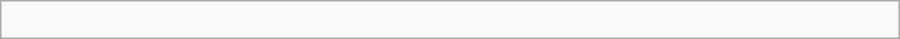<table class="wikitable" width=600px>
<tr>
<td><br></td>
</tr>
</table>
